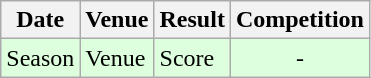<table class="wikitable">
<tr>
<th>Date</th>
<th>Venue</th>
<th>Result</th>
<th>Competition</th>
</tr>
<tr style="background: #ddffdd;">
<td>Season</td>
<td>Venue</td>
<td>Score</td>
<td align="center">-</td>
</tr>
</table>
